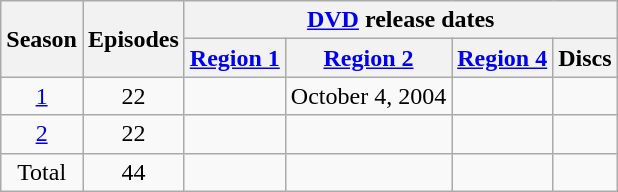<table class="wikitable plainrowheaders" style="text-align: center;">
<tr>
<th scope="col" rowspan="2">Season</th>
<th scope="col" rowspan="2">Episodes</th>
<th scope="col" colspan="4"><a href='#'>DVD</a> release dates</th>
</tr>
<tr>
<th scope="col"><a href='#'>Region 1</a></th>
<th scope="col"><a href='#'>Region 2</a></th>
<th scope="col"><a href='#'>Region 4</a></th>
<th scope="col">Discs</th>
</tr>
<tr>
<td scope="row"><a href='#'>1</a></td>
<td>22</td>
<td></td>
<td>October 4, 2004</td>
<td></td>
<td></td>
</tr>
<tr>
<td scope="row"><a href='#'>2</a></td>
<td>22</td>
<td></td>
<td></td>
<td></td>
<td></td>
</tr>
<tr>
<td scope="row">Total</td>
<td>44</td>
<td></td>
<td></td>
<td></td>
<td></td>
</tr>
</table>
